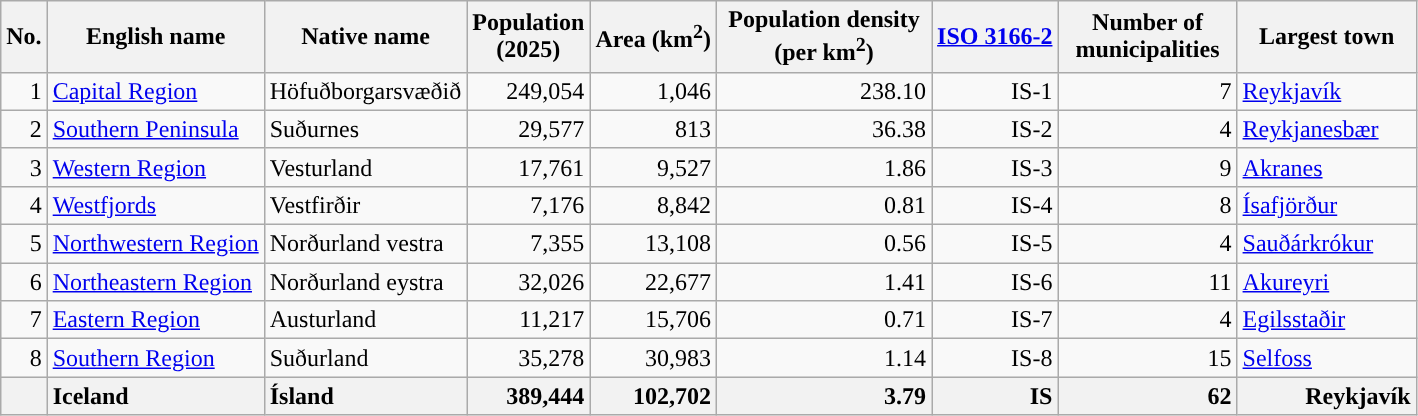<table class="wikitable sortable" style="text-align: right;”">
<tr>
<th>No.</th>
<th>English name</th>
<th>Native name</th>
<th>Population<br>(2025)</th>
<th>Area (km<sup>2</sup>)</th>
<th style="width: 8.5em;">Population density (per km<sup>2</sup>)</th>
<th><a href='#'>ISO 3166-2</a></th>
<th style="width: 7.0em;">Number of municipalities</th>
<th style="width: 7.0em;">Largest town</th>
</tr>
<tr>
<td>1</td>
<td style="text-align: left;"><a href='#'>Capital Region</a></td>
<td style="text-align: left;">Höfuðborgarsvæðið</td>
<td>249,054</td>
<td>1,046</td>
<td>238.10</td>
<td>IS-1</td>
<td>7</td>
<td style="text-align: left;"><a href='#'>Reykjavík</a></td>
</tr>
<tr>
<td>2</td>
<td style="text-align: left;"><a href='#'>Southern Peninsula</a></td>
<td style="text-align: left;">Suðurnes</td>
<td>29,577</td>
<td>813</td>
<td>36.38</td>
<td>IS-2</td>
<td>4</td>
<td style="text-align: left;"><a href='#'>Reykjanesbær</a></td>
</tr>
<tr>
<td>3</td>
<td style="text-align: left;"><a href='#'>Western Region</a></td>
<td style="text-align: left;">Vesturland</td>
<td>17,761</td>
<td>9,527</td>
<td>1.86</td>
<td>IS-3</td>
<td>9</td>
<td style="text-align: left;"><a href='#'>Akranes</a></td>
</tr>
<tr>
<td>4</td>
<td style="text-align: left;"><a href='#'>Westfjords</a></td>
<td style="text-align: left;">Vestfirðir</td>
<td>7,176</td>
<td>8,842</td>
<td>0.81</td>
<td>IS-4</td>
<td>8</td>
<td style="text-align: left;"><a href='#'>Ísafjörður</a></td>
</tr>
<tr>
<td>5</td>
<td style="text-align: left;"><a href='#'>Northwestern Region</a></td>
<td style="text-align: left;">Norðurland vestra</td>
<td>7,355</td>
<td>13,108</td>
<td>0.56</td>
<td>IS-5</td>
<td>4</td>
<td style="text-align: left;"><a href='#'>Sauðárkrókur</a></td>
</tr>
<tr>
<td>6</td>
<td style="text-align: left;"><a href='#'>Northeastern Region</a></td>
<td style="text-align: left;">Norðurland eystra</td>
<td>32,026</td>
<td>22,677</td>
<td>1.41</td>
<td>IS-6</td>
<td>11</td>
<td style="text-align: left;"><a href='#'>Akureyri</a></td>
</tr>
<tr>
<td>7</td>
<td style="text-align: left;"><a href='#'>Eastern Region</a></td>
<td style="text-align: left;">Austurland</td>
<td>11,217</td>
<td>15,706</td>
<td>0.71</td>
<td>IS-7</td>
<td>4</td>
<td style="text-align: left;"><a href='#'>Egilsstaðir</a></td>
</tr>
<tr>
<td>8</td>
<td style="text-align: left;"><a href='#'>Southern Region</a></td>
<td style="text-align: left;">Suðurland</td>
<td>35,278</td>
<td>30,983</td>
<td>1.14</td>
<td>IS-8</td>
<td>15</td>
<td style="text-align: left;"><a href='#'>Selfoss</a></td>
</tr>
<tr>
<th></th>
<th style="text-align: left;">Iceland</th>
<th style="text-align: left;">Ísland</th>
<th style="text-align: right;">389,444</th>
<th style="text-align: right;">102,702</th>
<th style="text-align: right;">3.79</th>
<th style="text-align: right;">IS</th>
<th style="text-align: right;">62</th>
<th style="text-align: right;">Reykjavík</th>
</tr>
</table>
